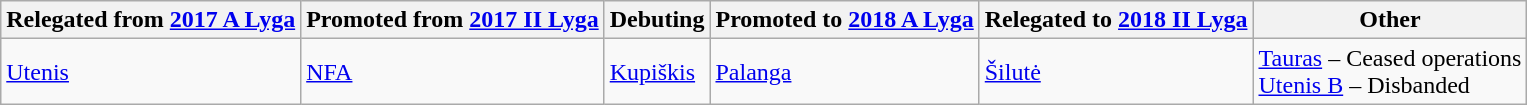<table class="wikitable">
<tr>
<th>Relegated from <a href='#'>2017 A Lyga</a></th>
<th>Promoted from <a href='#'>2017 II Lyga</a></th>
<th>Debuting</th>
<th>Promoted to <a href='#'>2018 A Lyga</a></th>
<th>Relegated to <a href='#'>2018 II Lyga</a></th>
<th>Other</th>
</tr>
<tr>
<td><a href='#'>Utenis</a></td>
<td><a href='#'>NFA</a></td>
<td><a href='#'>Kupiškis</a></td>
<td><a href='#'>Palanga</a></td>
<td><a href='#'>Šilutė</a></td>
<td><a href='#'>Tauras</a> – Ceased operations<br><a href='#'>Utenis B</a> – Disbanded</td>
</tr>
</table>
